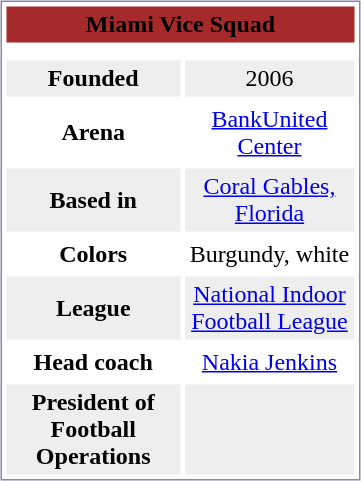<table style="margin:5px; border:1px solid #8888AA;" align=right cellpadding=3 cellspacing=3 width=240>
<tr align="center" bgcolor= "#A62A2A">
<td colspan=2><span><strong>Miami Vice Squad</strong></span></td>
</tr>
<tr align="center">
<td colspan=2></td>
</tr>
<tr align="center" bgcolor="#eeeeee">
<td><strong>Founded</strong></td>
<td>2006</td>
</tr>
<tr align="center">
<td><strong>Arena</strong></td>
<td><a href='#'>BankUnited Center</a></td>
</tr>
<tr align="center" bgcolor="#eeeeee">
<td><strong>Based in</strong></td>
<td><a href='#'>Coral Gables, Florida</a></td>
</tr>
<tr align="center">
<td><strong>Colors</strong></td>
<td>Burgundy, white</td>
</tr>
<tr align="center" bgcolor="#eeeeee">
<td><strong>League</strong></td>
<td><a href='#'>National Indoor Football League</a></td>
</tr>
<tr align="center">
<td><strong>Head coach</strong></td>
<td><a href='#'>Nakia Jenkins</a></td>
</tr>
<tr align="center" bgcolor="#eeeeee">
<td><strong>President of Football Operations</strong></td>
<td></td>
</tr>
</table>
